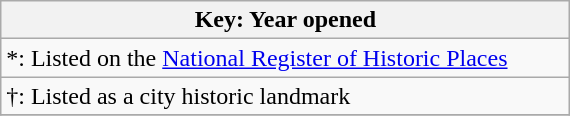<table class="wikitable">
<tr>
<th width=90%>Key: Year opened</th>
</tr>
<tr>
<td>*: Listed on the <a href='#'>National Register of Historic Places</a></td>
</tr>
<tr>
<td>†: Listed as a city historic landmark</td>
</tr>
<tr>
</tr>
</table>
